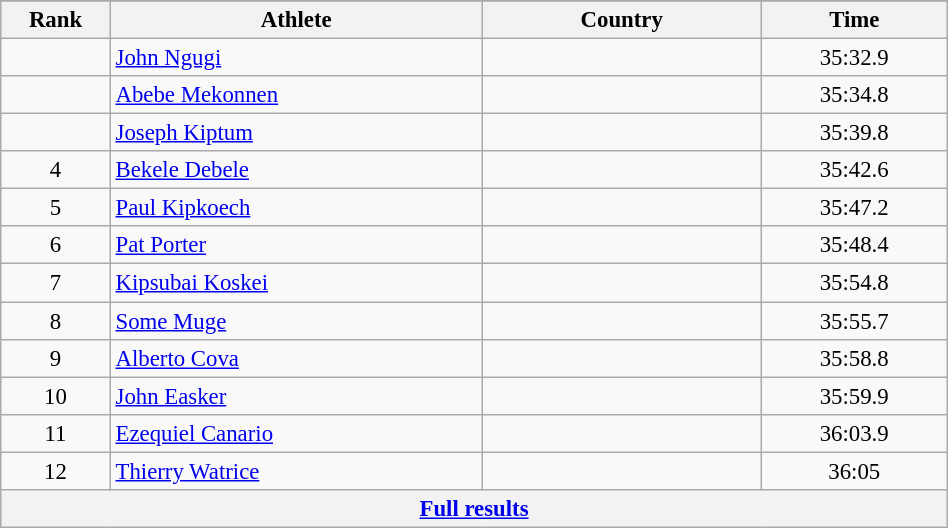<table class="wikitable sortable" style=" text-align:center; font-size:95%;" width="50%">
<tr>
</tr>
<tr>
<th width=5%>Rank</th>
<th width=20%>Athlete</th>
<th width=15%>Country</th>
<th width=10%>Time</th>
</tr>
<tr>
<td align=center></td>
<td align=left><a href='#'>John Ngugi</a></td>
<td align=left></td>
<td>35:32.9</td>
</tr>
<tr>
<td align=center></td>
<td align=left><a href='#'>Abebe Mekonnen</a></td>
<td align=left></td>
<td>35:34.8</td>
</tr>
<tr>
<td align=center></td>
<td align=left><a href='#'>Joseph Kiptum</a></td>
<td align=left></td>
<td>35:39.8</td>
</tr>
<tr>
<td align=center>4</td>
<td align=left><a href='#'>Bekele Debele</a></td>
<td align=left></td>
<td>35:42.6</td>
</tr>
<tr>
<td align=center>5</td>
<td align=left><a href='#'>Paul Kipkoech</a></td>
<td align=left></td>
<td>35:47.2</td>
</tr>
<tr>
<td align=center>6</td>
<td align=left><a href='#'>Pat Porter</a></td>
<td align=left></td>
<td>35:48.4</td>
</tr>
<tr>
<td align=center>7</td>
<td align=left><a href='#'>Kipsubai Koskei</a></td>
<td align=left></td>
<td>35:54.8</td>
</tr>
<tr>
<td align=center>8</td>
<td align=left><a href='#'>Some Muge</a></td>
<td align=left></td>
<td>35:55.7</td>
</tr>
<tr>
<td align=center>9</td>
<td align=left><a href='#'>Alberto Cova</a></td>
<td align=left></td>
<td>35:58.8</td>
</tr>
<tr>
<td align=center>10</td>
<td align=left><a href='#'>John Easker</a></td>
<td align=left></td>
<td>35:59.9</td>
</tr>
<tr>
<td align=center>11</td>
<td align=left><a href='#'>Ezequiel Canario</a></td>
<td align=left></td>
<td>36:03.9</td>
</tr>
<tr>
<td align=center>12</td>
<td align=left><a href='#'>Thierry Watrice</a></td>
<td align=left></td>
<td>36:05</td>
</tr>
<tr class="sortbottom">
<th colspan=4 align=center><a href='#'>Full results</a></th>
</tr>
</table>
